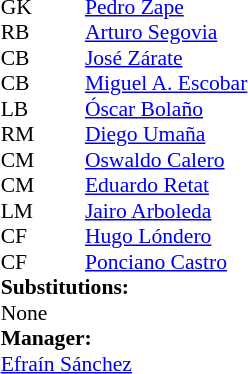<table cellspacing="0" cellpadding="0" style="font-size:90%; margin:0.2em auto;">
<tr>
<th width="25"></th>
<th width="25"></th>
</tr>
<tr>
<td>GK</td>
<td></td>
<td><a href='#'>Pedro Zape</a></td>
</tr>
<tr>
<td>RB</td>
<td></td>
<td><a href='#'>Arturo Segovia</a></td>
</tr>
<tr>
<td>CB</td>
<td></td>
<td><a href='#'>José Zárate</a></td>
</tr>
<tr>
<td>CB</td>
<td></td>
<td><a href='#'>Miguel A. Escobar</a></td>
</tr>
<tr>
<td>LB</td>
<td></td>
<td><a href='#'>Óscar Bolaño</a></td>
</tr>
<tr>
<td>RM</td>
<td></td>
<td><a href='#'>Diego Umaña</a></td>
</tr>
<tr>
<td>CM</td>
<td></td>
<td><a href='#'>Oswaldo Calero</a></td>
</tr>
<tr>
<td>CM</td>
<td></td>
<td><a href='#'>Eduardo Retat</a></td>
</tr>
<tr>
<td>LM</td>
<td></td>
<td><a href='#'>Jairo Arboleda</a></td>
</tr>
<tr>
<td>CF</td>
<td></td>
<td><a href='#'>Hugo Lóndero</a></td>
</tr>
<tr>
<td>CF</td>
<td></td>
<td><a href='#'>Ponciano Castro</a></td>
</tr>
<tr>
<td colspan=4><strong>Substitutions:</strong></td>
</tr>
<tr>
<td>None</td>
</tr>
<tr>
<td colspan=4><strong>Manager:</strong></td>
</tr>
<tr>
<td colspan=4><a href='#'>Efraín Sánchez</a></td>
</tr>
</table>
